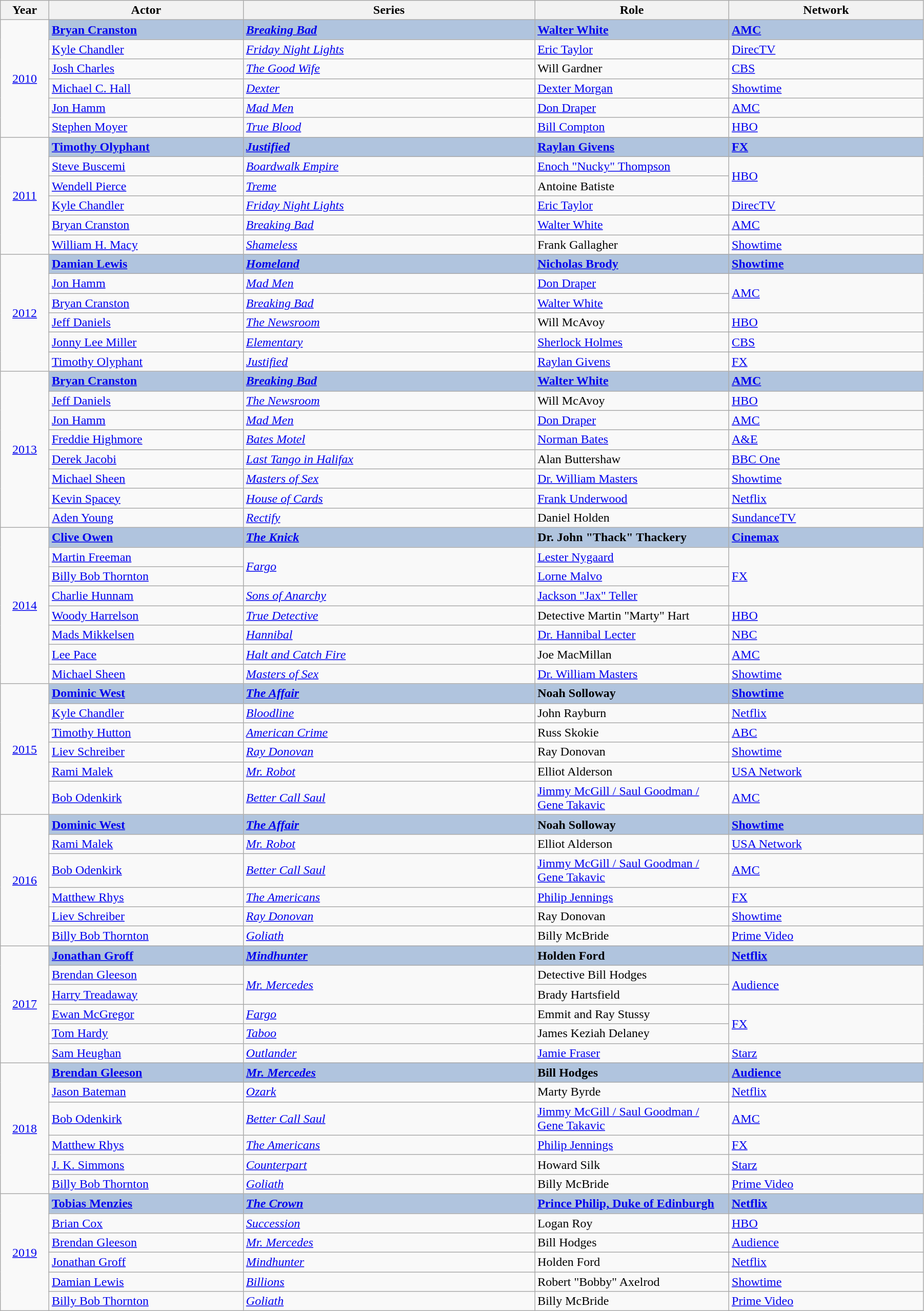<table class="wikitable" width="95%" cellpadding="5">
<tr>
<th width="5%">Year</th>
<th width="20%">Actor</th>
<th width="30%">Series</th>
<th width="20%">Role</th>
<th width="20%">Network</th>
</tr>
<tr>
<td rowspan="6" style="text-align:center;"><a href='#'>2010</a></td>
<td style="background:#B0C4DE;"><strong><a href='#'>Bryan Cranston</a></strong></td>
<td style="background:#B0C4DE;"><strong><em><a href='#'>Breaking Bad</a></em></strong></td>
<td style="background:#B0C4DE;"><strong><a href='#'>Walter White</a></strong></td>
<td style="background:#B0C4DE;"><strong><a href='#'>AMC</a></strong></td>
</tr>
<tr>
<td><a href='#'>Kyle Chandler</a></td>
<td><em><a href='#'>Friday Night Lights</a></em></td>
<td><a href='#'>Eric Taylor</a></td>
<td><a href='#'>DirecTV</a></td>
</tr>
<tr>
<td><a href='#'>Josh Charles</a></td>
<td><em><a href='#'>The Good Wife</a></em></td>
<td>Will Gardner</td>
<td><a href='#'>CBS</a></td>
</tr>
<tr>
<td><a href='#'>Michael C. Hall</a></td>
<td><em><a href='#'>Dexter</a></em></td>
<td><a href='#'>Dexter Morgan</a></td>
<td><a href='#'>Showtime</a></td>
</tr>
<tr>
<td><a href='#'>Jon Hamm</a></td>
<td><em><a href='#'>Mad Men</a></em></td>
<td><a href='#'>Don Draper</a></td>
<td><a href='#'>AMC</a></td>
</tr>
<tr>
<td><a href='#'>Stephen Moyer</a></td>
<td><em><a href='#'>True Blood</a></em></td>
<td><a href='#'>Bill Compton</a></td>
<td><a href='#'>HBO</a></td>
</tr>
<tr>
<td rowspan="6" style="text-align:center;"><a href='#'>2011</a></td>
<td style="background:#B0C4DE;"><strong><a href='#'>Timothy Olyphant</a></strong></td>
<td style="background:#B0C4DE;"><strong><em><a href='#'>Justified</a></em></strong></td>
<td style="background:#B0C4DE;"><strong><a href='#'>Raylan Givens</a></strong></td>
<td style="background:#B0C4DE;"><strong><a href='#'>FX</a></strong></td>
</tr>
<tr>
<td><a href='#'>Steve Buscemi</a></td>
<td><em><a href='#'>Boardwalk Empire</a></em></td>
<td><a href='#'>Enoch "Nucky" Thompson</a></td>
<td rowspan="2"><a href='#'>HBO</a></td>
</tr>
<tr>
<td><a href='#'>Wendell Pierce</a></td>
<td><em><a href='#'>Treme</a></em></td>
<td>Antoine Batiste</td>
</tr>
<tr>
<td><a href='#'>Kyle Chandler</a></td>
<td><em><a href='#'>Friday Night Lights</a></em></td>
<td><a href='#'>Eric Taylor</a></td>
<td><a href='#'>DirecTV</a></td>
</tr>
<tr>
<td><a href='#'>Bryan Cranston</a></td>
<td><em><a href='#'>Breaking Bad</a></em></td>
<td><a href='#'>Walter White</a></td>
<td><a href='#'>AMC</a></td>
</tr>
<tr>
<td><a href='#'>William H. Macy</a></td>
<td><em><a href='#'>Shameless</a></em></td>
<td>Frank Gallagher</td>
<td><a href='#'>Showtime</a></td>
</tr>
<tr>
<td rowspan="6" style="text-align:center;"><a href='#'>2012</a></td>
<td style="background:#B0C4DE;"><strong><a href='#'>Damian Lewis</a></strong></td>
<td style="background:#B0C4DE;"><strong><em><a href='#'>Homeland</a></em></strong></td>
<td style="background:#B0C4DE;"><strong><a href='#'>Nicholas Brody</a></strong></td>
<td style="background:#B0C4DE;"><strong><a href='#'>Showtime</a></strong></td>
</tr>
<tr>
<td><a href='#'>Jon Hamm</a></td>
<td><em><a href='#'>Mad Men</a></em></td>
<td><a href='#'>Don Draper</a></td>
<td rowspan="2"><a href='#'>AMC</a></td>
</tr>
<tr>
<td><a href='#'>Bryan Cranston</a></td>
<td><em><a href='#'>Breaking Bad</a></em></td>
<td><a href='#'>Walter White</a></td>
</tr>
<tr>
<td><a href='#'>Jeff Daniels</a></td>
<td><em><a href='#'>The Newsroom</a></em></td>
<td>Will McAvoy</td>
<td><a href='#'>HBO</a></td>
</tr>
<tr>
<td><a href='#'>Jonny Lee Miller</a></td>
<td><em><a href='#'>Elementary</a></em></td>
<td><a href='#'>Sherlock Holmes</a></td>
<td><a href='#'>CBS</a></td>
</tr>
<tr>
<td><a href='#'>Timothy Olyphant</a></td>
<td><em><a href='#'>Justified</a></em></td>
<td><a href='#'>Raylan Givens</a></td>
<td><a href='#'>FX</a></td>
</tr>
<tr>
<td rowspan="8" style="text-align:center;"><a href='#'>2013</a></td>
<td style="background:#B0C4DE;"><strong><a href='#'>Bryan Cranston</a></strong></td>
<td style="background:#B0C4DE;"><strong><em><a href='#'>Breaking Bad</a></em></strong></td>
<td style="background:#B0C4DE;"><strong><a href='#'>Walter White</a></strong></td>
<td style="background:#B0C4DE;"><strong><a href='#'>AMC</a></strong></td>
</tr>
<tr>
<td><a href='#'>Jeff Daniels</a></td>
<td><em><a href='#'>The Newsroom</a></em></td>
<td>Will McAvoy</td>
<td><a href='#'>HBO</a></td>
</tr>
<tr>
<td><a href='#'>Jon Hamm</a></td>
<td><em><a href='#'>Mad Men</a></em></td>
<td><a href='#'>Don Draper</a></td>
<td><a href='#'>AMC</a></td>
</tr>
<tr>
<td><a href='#'>Freddie Highmore</a></td>
<td><em><a href='#'>Bates Motel</a></em></td>
<td><a href='#'>Norman Bates</a></td>
<td><a href='#'>A&E</a></td>
</tr>
<tr>
<td><a href='#'>Derek Jacobi</a></td>
<td><em><a href='#'>Last Tango in Halifax</a></em></td>
<td>Alan Buttershaw</td>
<td><a href='#'>BBC One</a></td>
</tr>
<tr>
<td><a href='#'>Michael Sheen</a></td>
<td><em><a href='#'>Masters of Sex</a></em></td>
<td><a href='#'>Dr. William Masters</a></td>
<td><a href='#'>Showtime</a></td>
</tr>
<tr>
<td><a href='#'>Kevin Spacey</a></td>
<td><em><a href='#'>House of Cards</a></em></td>
<td><a href='#'>Frank Underwood</a></td>
<td><a href='#'>Netflix</a></td>
</tr>
<tr>
<td><a href='#'>Aden Young</a></td>
<td><em><a href='#'>Rectify</a></em></td>
<td>Daniel Holden</td>
<td><a href='#'>SundanceTV</a></td>
</tr>
<tr>
<td rowspan="8" style="text-align:center;"><a href='#'>2014</a></td>
<td style="background:#B0C4DE;"><strong><a href='#'>Clive Owen</a></strong></td>
<td style="background:#B0C4DE;"><strong><em><a href='#'>The Knick</a></em></strong></td>
<td style="background:#B0C4DE;"><strong>Dr. John "Thack" Thackery</strong></td>
<td style="background:#B0C4DE;"><strong><a href='#'>Cinemax</a></strong></td>
</tr>
<tr>
<td><a href='#'>Martin Freeman</a></td>
<td rowspan="2"><em><a href='#'>Fargo</a></em></td>
<td><a href='#'>Lester Nygaard</a></td>
<td rowspan="3"><a href='#'>FX</a></td>
</tr>
<tr>
<td><a href='#'>Billy Bob Thornton</a></td>
<td><a href='#'>Lorne Malvo</a></td>
</tr>
<tr>
<td><a href='#'>Charlie Hunnam</a></td>
<td><em><a href='#'>Sons of Anarchy</a></em></td>
<td><a href='#'>Jackson "Jax" Teller</a></td>
</tr>
<tr>
<td><a href='#'>Woody Harrelson</a></td>
<td><em><a href='#'>True Detective</a></em></td>
<td>Detective Martin "Marty" Hart</td>
<td><a href='#'>HBO</a></td>
</tr>
<tr>
<td><a href='#'>Mads Mikkelsen</a></td>
<td><em><a href='#'>Hannibal</a></em></td>
<td><a href='#'>Dr. Hannibal Lecter</a></td>
<td><a href='#'>NBC</a></td>
</tr>
<tr>
<td><a href='#'>Lee Pace</a></td>
<td><em><a href='#'>Halt and Catch Fire</a></em></td>
<td>Joe MacMillan</td>
<td><a href='#'>AMC</a></td>
</tr>
<tr>
<td><a href='#'>Michael Sheen</a></td>
<td><em><a href='#'>Masters of Sex</a></em></td>
<td><a href='#'>Dr. William Masters</a></td>
<td><a href='#'>Showtime</a></td>
</tr>
<tr>
<td rowspan="6" style="text-align:center;"><a href='#'>2015</a></td>
<td style="background:#B0C4DE;"><strong><a href='#'>Dominic West</a></strong></td>
<td style="background:#B0C4DE;"><strong><em><a href='#'>The Affair</a></em></strong></td>
<td style="background:#B0C4DE;"><strong>Noah Solloway</strong></td>
<td style="background:#B0C4DE;"><strong><a href='#'>Showtime</a></strong></td>
</tr>
<tr>
<td><a href='#'>Kyle Chandler</a></td>
<td><em><a href='#'>Bloodline</a></em></td>
<td>John Rayburn</td>
<td><a href='#'>Netflix</a></td>
</tr>
<tr>
<td><a href='#'>Timothy Hutton</a></td>
<td><em><a href='#'>American Crime</a></em></td>
<td>Russ Skokie</td>
<td><a href='#'>ABC</a></td>
</tr>
<tr>
<td><a href='#'>Liev Schreiber</a></td>
<td><em><a href='#'>Ray Donovan</a></em></td>
<td>Ray Donovan</td>
<td><a href='#'>Showtime</a></td>
</tr>
<tr>
<td><a href='#'>Rami Malek</a></td>
<td><em><a href='#'>Mr. Robot</a></em></td>
<td>Elliot Alderson</td>
<td><a href='#'>USA Network</a></td>
</tr>
<tr>
<td><a href='#'>Bob Odenkirk</a></td>
<td><em><a href='#'>Better Call Saul</a></em></td>
<td><a href='#'>Jimmy McGill / Saul Goodman / Gene Takavic</a></td>
<td><a href='#'>AMC</a></td>
</tr>
<tr>
<td rowspan="6" style="text-align:center;"><a href='#'>2016</a></td>
<td style="background:#B0C4DE;"><strong><a href='#'>Dominic West</a></strong></td>
<td style="background:#B0C4DE;"><strong><em><a href='#'>The Affair</a></em></strong></td>
<td style="background:#B0C4DE;"><strong>Noah Solloway</strong></td>
<td style="background:#B0C4DE;"><strong><a href='#'>Showtime</a></strong></td>
</tr>
<tr>
<td><a href='#'>Rami Malek</a></td>
<td><em><a href='#'>Mr. Robot</a></em></td>
<td>Elliot Alderson</td>
<td><a href='#'>USA Network</a></td>
</tr>
<tr>
<td><a href='#'>Bob Odenkirk</a></td>
<td><em><a href='#'>Better Call Saul</a></em></td>
<td><a href='#'>Jimmy McGill / Saul Goodman / Gene Takavic</a></td>
<td><a href='#'>AMC</a></td>
</tr>
<tr>
<td><a href='#'>Matthew Rhys</a></td>
<td><em><a href='#'>The Americans</a></em></td>
<td><a href='#'>Philip Jennings</a></td>
<td><a href='#'>FX</a></td>
</tr>
<tr>
<td><a href='#'>Liev Schreiber</a></td>
<td><em><a href='#'>Ray Donovan</a></em></td>
<td>Ray Donovan</td>
<td><a href='#'>Showtime</a></td>
</tr>
<tr>
<td><a href='#'>Billy Bob Thornton</a></td>
<td><em><a href='#'>Goliath</a></em></td>
<td>Billy McBride</td>
<td><a href='#'>Prime Video</a></td>
</tr>
<tr>
<td rowspan="6" style="text-align:center;"><a href='#'>2017</a><br></td>
<td style="background:#B0C4DE;"><strong><a href='#'>Jonathan Groff</a></strong></td>
<td style="background:#B0C4DE;"><strong><em><a href='#'>Mindhunter</a></em></strong></td>
<td style="background:#B0C4DE;"><strong>Holden Ford</strong></td>
<td style="background:#B0C4DE;"><strong><a href='#'>Netflix</a></strong></td>
</tr>
<tr>
<td><a href='#'>Brendan Gleeson</a></td>
<td rowspan="2"><em><a href='#'>Mr. Mercedes</a></em></td>
<td>Detective Bill Hodges</td>
<td rowspan="2"><a href='#'>Audience</a></td>
</tr>
<tr>
<td><a href='#'>Harry Treadaway</a></td>
<td>Brady Hartsfield</td>
</tr>
<tr>
<td><a href='#'>Ewan McGregor</a></td>
<td><em><a href='#'>Fargo</a></em></td>
<td>Emmit and Ray Stussy</td>
<td rowspan="2"><a href='#'>FX</a></td>
</tr>
<tr>
<td><a href='#'>Tom Hardy</a></td>
<td><em><a href='#'>Taboo</a></em></td>
<td>James Keziah Delaney</td>
</tr>
<tr>
<td><a href='#'>Sam Heughan</a></td>
<td><em><a href='#'>Outlander</a></em></td>
<td><a href='#'>Jamie Fraser</a></td>
<td><a href='#'>Starz</a></td>
</tr>
<tr>
<td rowspan="6" style="text-align:center;"><a href='#'>2018</a><br></td>
<td style="background:#B0C4DE;"><strong><a href='#'>Brendan Gleeson</a></strong></td>
<td style="background:#B0C4DE;"><strong><em><a href='#'>Mr. Mercedes</a></em></strong></td>
<td style="background:#B0C4DE;"><strong>Bill Hodges</strong></td>
<td style="background:#B0C4DE;"><strong><a href='#'>Audience</a></strong></td>
</tr>
<tr>
<td><a href='#'>Jason Bateman</a></td>
<td><em><a href='#'>Ozark</a></em></td>
<td>Marty Byrde</td>
<td><a href='#'>Netflix</a></td>
</tr>
<tr>
<td><a href='#'>Bob Odenkirk</a></td>
<td><em><a href='#'>Better Call Saul</a></em></td>
<td><a href='#'>Jimmy McGill / Saul Goodman / Gene Takavic</a></td>
<td><a href='#'>AMC</a></td>
</tr>
<tr>
<td><a href='#'>Matthew Rhys</a></td>
<td><em><a href='#'>The Americans</a></em></td>
<td><a href='#'>Philip Jennings</a></td>
<td><a href='#'>FX</a></td>
</tr>
<tr>
<td><a href='#'>J. K. Simmons</a></td>
<td><em><a href='#'>Counterpart</a></em></td>
<td>Howard Silk</td>
<td><a href='#'>Starz</a></td>
</tr>
<tr>
<td><a href='#'>Billy Bob Thornton</a></td>
<td><em><a href='#'>Goliath</a></em></td>
<td>Billy McBride</td>
<td><a href='#'>Prime Video</a></td>
</tr>
<tr>
<td rowspan="6" style="text-align:center;"><a href='#'>2019</a><br></td>
<td style="background:#B0C4DE;"><strong><a href='#'>Tobias Menzies</a></strong></td>
<td style="background:#B0C4DE;"><strong><em><a href='#'>The Crown</a></em></strong></td>
<td style="background:#B0C4DE;"><strong><a href='#'>Prince Philip, Duke of Edinburgh</a></strong></td>
<td style="background:#B0C4DE;"><strong><a href='#'>Netflix</a></strong></td>
</tr>
<tr>
<td><a href='#'>Brian Cox</a></td>
<td><em><a href='#'>Succession</a></em></td>
<td>Logan Roy</td>
<td><a href='#'>HBO</a></td>
</tr>
<tr>
<td><a href='#'>Brendan Gleeson</a></td>
<td><em><a href='#'>Mr. Mercedes</a></em></td>
<td>Bill Hodges</td>
<td><a href='#'>Audience</a></td>
</tr>
<tr>
<td><a href='#'>Jonathan Groff</a></td>
<td><em><a href='#'>Mindhunter</a></em></td>
<td>Holden Ford</td>
<td><a href='#'>Netflix</a></td>
</tr>
<tr>
<td><a href='#'>Damian Lewis</a></td>
<td><em><a href='#'>Billions</a></em></td>
<td>Robert "Bobby" Axelrod</td>
<td><a href='#'>Showtime</a></td>
</tr>
<tr>
<td><a href='#'>Billy Bob Thornton</a></td>
<td><em><a href='#'>Goliath</a></em></td>
<td>Billy McBride</td>
<td><a href='#'>Prime Video</a></td>
</tr>
</table>
